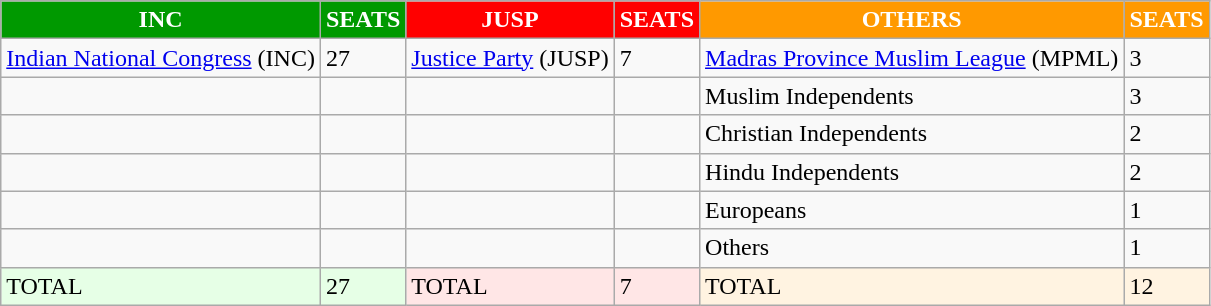<table class="wikitable">
<tr>
<th style="background-color:#009900; color:white">INC</th>
<th style="background-color:#009900; color:white">SEATS</th>
<th style="background-color:#FF0000; color:white">JUSP</th>
<th style="background-color:#FF0000; color:white">SEATS</th>
<th style="background-color:#FF9900; color:white">OTHERS</th>
<th style="background-color:#FF9900; color:white">SEATS</th>
</tr>
<tr --->
<td><a href='#'>Indian National Congress</a> (INC)</td>
<td>27</td>
<td><a href='#'>Justice Party</a> (JUSP)</td>
<td>7</td>
<td><a href='#'>Madras Province Muslim League</a> (MPML)</td>
<td>3</td>
</tr>
<tr --->
<td></td>
<td></td>
<td></td>
<td></td>
<td>Muslim Independents</td>
<td>3</td>
</tr>
<tr --->
<td></td>
<td></td>
<td></td>
<td></td>
<td>Christian Independents</td>
<td>2</td>
</tr>
<tr --->
<td></td>
<td></td>
<td></td>
<td></td>
<td>Hindu Independents</td>
<td>2</td>
</tr>
<tr --->
<td></td>
<td></td>
<td></td>
<td></td>
<td>Europeans</td>
<td>1</td>
</tr>
<tr --->
<td></td>
<td></td>
<td></td>
<td></td>
<td>Others</td>
<td>1</td>
</tr>
<tr --->
<td bgcolor=#E6FFE6>TOTAL</td>
<td bgcolor=#E6FFE6>27</td>
<td bgcolor=#FFE6E6>TOTAL</td>
<td bgcolor=#FFE6E6>7</td>
<td bgcolor=#FFF3E1>TOTAL</td>
<td bgcolor=#FFF3E1>12</td>
</tr>
</table>
